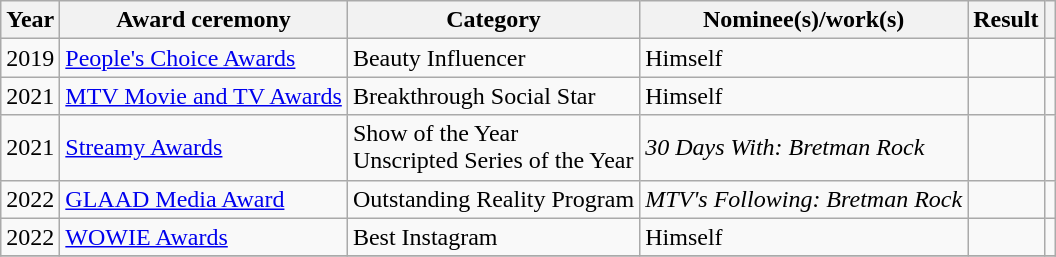<table class="wikitable sortable plainrowheaders">
<tr>
<th scope="col">Year</th>
<th scope="col">Award ceremony</th>
<th scope="col">Category</th>
<th scope="col">Nominee(s)/work(s)</th>
<th scope="col">Result</th>
<th scope="col" class="unsortable"></th>
</tr>
<tr>
<td>2019</td>
<td><a href='#'>People's Choice Awards</a></td>
<td>Beauty Influencer</td>
<td>Himself</td>
<td></td>
<td></td>
</tr>
<tr>
<td>2021</td>
<td><a href='#'>MTV Movie and TV Awards</a></td>
<td>Breakthrough Social Star</td>
<td>Himself</td>
<td></td>
<td></td>
</tr>
<tr>
<td>2021</td>
<td><a href='#'>Streamy Awards</a></td>
<td>Show of the Year<br>Unscripted Series of the Year</td>
<td><em>30 Days With: Bretman Rock</em></td>
<td></td>
<td></td>
</tr>
<tr>
<td>2022</td>
<td><a href='#'>GLAAD Media Award</a></td>
<td>Outstanding Reality Program</td>
<td><em>MTV's Following: Bretman Rock</em></td>
<td></td>
<td></td>
</tr>
<tr>
<td>2022</td>
<td><a href='#'>WOWIE Awards</a></td>
<td>Best Instagram</td>
<td>Himself</td>
<td></td>
<td></td>
</tr>
<tr>
</tr>
</table>
